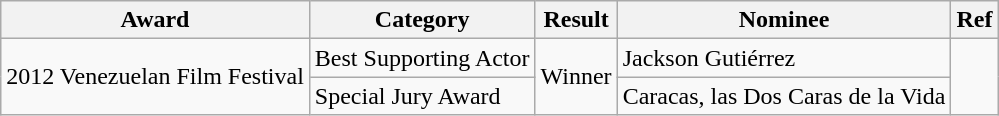<table class="wikitable">
<tr>
<th>Award</th>
<th>Category</th>
<th>Result</th>
<th>Nominee</th>
<th>Ref</th>
</tr>
<tr>
<td rowspan="2" align="center">2012 Venezuelan Film Festival</td>
<td>Best Supporting Actor</td>
<td rowspan="2" align="center">Winner</td>
<td>Jackson Gutiérrez</td>
<td rowspan="2" align="center"></td>
</tr>
<tr>
<td>Special Jury Award</td>
<td>Caracas, las Dos Caras de la Vida</td>
</tr>
</table>
